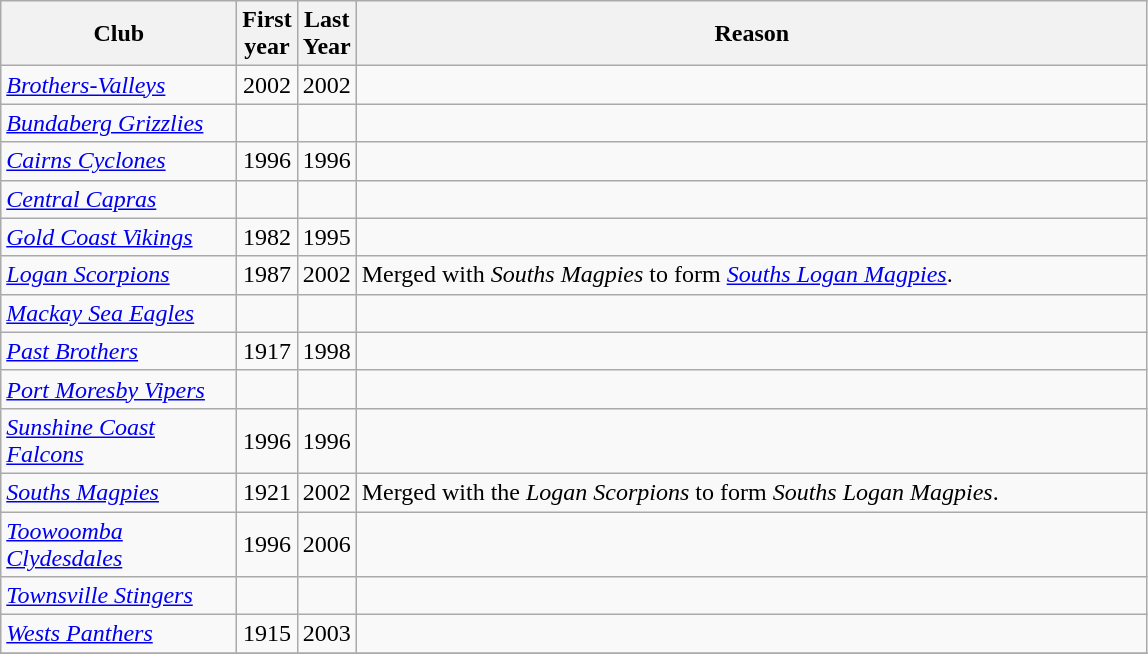<table class="wikitable sortable">
<tr>
<th scope="col" width="150px">Club</th>
<th scope="col" width="30px">First year</th>
<th scope="col" width="30px">Last Year</th>
<th scope="col" width="520px">Reason</th>
</tr>
<tr>
<td><em><a href='#'>Brothers-Valleys</a></em></td>
<td align="center">2002</td>
<td align="center">2002</td>
<td></td>
</tr>
<tr>
<td><em><a href='#'>Bundaberg Grizzlies</a></em></td>
<td></td>
<td></td>
<td></td>
</tr>
<tr>
<td><em><a href='#'>Cairns Cyclones</a></em></td>
<td align="center">1996</td>
<td align="center">1996</td>
<td></td>
</tr>
<tr>
<td><em><a href='#'>Central Capras</a></em></td>
<td></td>
<td></td>
<td></td>
</tr>
<tr>
<td><em><a href='#'>Gold Coast Vikings</a></em></td>
<td align="center">1982</td>
<td align="center">1995</td>
<td></td>
</tr>
<tr>
<td><em><a href='#'>Logan Scorpions</a></em></td>
<td align="center">1987</td>
<td align="center">2002</td>
<td>Merged with <em>Souths Magpies</em> to form <em><a href='#'>Souths Logan Magpies</a></em>.</td>
</tr>
<tr>
<td><em><a href='#'>Mackay Sea Eagles</a></em></td>
<td></td>
<td></td>
<td></td>
</tr>
<tr>
<td><em><a href='#'>Past Brothers</a></em></td>
<td align="center">1917</td>
<td align="center">1998</td>
<td></td>
</tr>
<tr>
<td><em><a href='#'>Port Moresby Vipers</a></em></td>
<td></td>
<td></td>
<td></td>
</tr>
<tr>
<td><em><a href='#'>Sunshine Coast Falcons</a></em></td>
<td align="center">1996</td>
<td align="center">1996</td>
<td></td>
</tr>
<tr>
<td><em><a href='#'>Souths Magpies</a></em></td>
<td align="center">1921</td>
<td align="center">2002</td>
<td>Merged with the <em>Logan Scorpions</em> to form <em>Souths Logan Magpies</em>.</td>
</tr>
<tr>
<td><em><a href='#'>Toowoomba Clydesdales</a></em></td>
<td align="center">1996</td>
<td align="center">2006</td>
<td></td>
</tr>
<tr>
<td><em><a href='#'>Townsville Stingers</a></em></td>
<td></td>
<td></td>
<td></td>
</tr>
<tr>
<td><em><a href='#'>Wests Panthers</a></em></td>
<td align="center">1915</td>
<td align="center">2003</td>
<td></td>
</tr>
<tr>
</tr>
</table>
